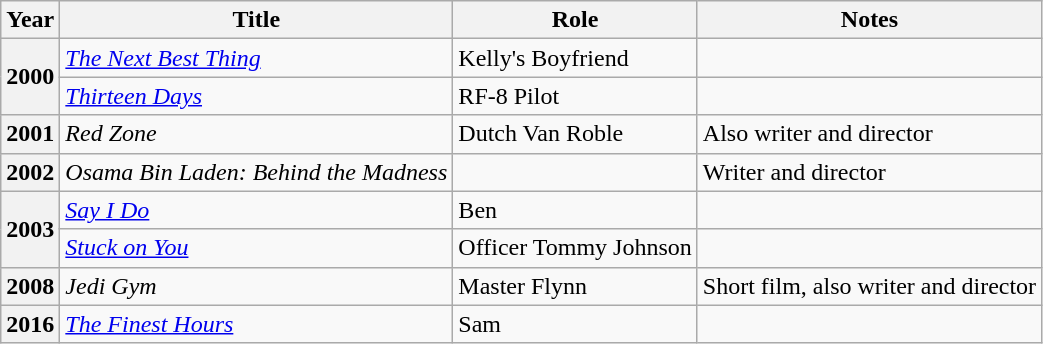<table class="wikitable plainrowheaders sortable">
<tr>
<th scope="col">Year</th>
<th scope="col">Title</th>
<th scope="col">Role</th>
<th scope="col" class="unsortable">Notes</th>
</tr>
<tr>
<th scope="row" rowspan="2">2000</th>
<td><em><a href='#'>The Next Best Thing</a></em></td>
<td>Kelly's Boyfriend</td>
<td></td>
</tr>
<tr>
<td><em><a href='#'>Thirteen Days</a></em></td>
<td>RF-8 Pilot</td>
<td></td>
</tr>
<tr>
<th scope="row">2001</th>
<td><em>Red Zone</em></td>
<td>Dutch Van Roble</td>
<td>Also writer and director</td>
</tr>
<tr>
<th scope="row">2002</th>
<td><em>Osama Bin Laden: Behind the Madness</em></td>
<td></td>
<td>Writer and director</td>
</tr>
<tr>
<th scope="row" rowspan="2">2003</th>
<td><em><a href='#'>Say I Do</a></em></td>
<td>Ben</td>
<td></td>
</tr>
<tr>
<td><em><a href='#'>Stuck on You</a></em></td>
<td>Officer Tommy Johnson</td>
<td></td>
</tr>
<tr>
<th scope="row">2008</th>
<td><em>Jedi Gym</em></td>
<td>Master Flynn</td>
<td>Short film, also writer and director</td>
</tr>
<tr>
<th scope="row">2016</th>
<td><em><a href='#'>The Finest Hours</a></em></td>
<td>Sam</td>
<td></td>
</tr>
</table>
